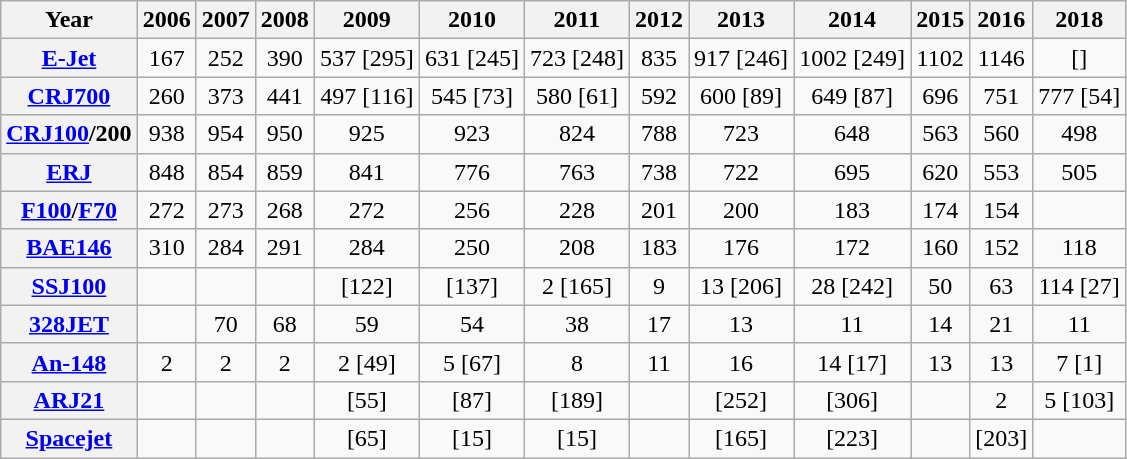<table class="wikitable sortable" style="text-align:center;">
<tr>
<th>Year</th>
<th>2006</th>
<th>2007</th>
<th>2008</th>
<th>2009</th>
<th>2010</th>
<th>2011</th>
<th>2012</th>
<th>2013</th>
<th>2014</th>
<th>2015</th>
<th>2016</th>
<th>2018</th>
</tr>
<tr>
<th><a href='#'>E-Jet</a></th>
<td>167</td>
<td>252</td>
<td>390</td>
<td>537 [295]</td>
<td>631 [245]</td>
<td>723 [248]</td>
<td>835</td>
<td>917 [246]</td>
<td>1002 [249]</td>
<td>1102</td>
<td>1146</td>
<td> []</td>
</tr>
<tr>
<th><a href='#'>CRJ700</a></th>
<td>260</td>
<td>373</td>
<td>441</td>
<td>497 [116]</td>
<td>545 [73]</td>
<td>580 [61]</td>
<td>592</td>
<td>600 [89]</td>
<td>649 [87]</td>
<td>696</td>
<td>751</td>
<td>777 [54]</td>
</tr>
<tr>
<th><a href='#'>CRJ100</a>/200</th>
<td>938</td>
<td>954</td>
<td>950</td>
<td>925</td>
<td>923</td>
<td>824</td>
<td>788</td>
<td>723</td>
<td>648</td>
<td>563</td>
<td>560</td>
<td>498</td>
</tr>
<tr>
<th><a href='#'>ERJ</a></th>
<td>848</td>
<td>854</td>
<td>859</td>
<td>841</td>
<td>776</td>
<td>763</td>
<td>738</td>
<td>722</td>
<td>695</td>
<td>620</td>
<td>553</td>
<td>505</td>
</tr>
<tr>
<th><a href='#'>F100</a>/<a href='#'>F70</a></th>
<td>272</td>
<td>273</td>
<td>268</td>
<td>272</td>
<td>256</td>
<td>228</td>
<td>201</td>
<td>200</td>
<td>183</td>
<td>174</td>
<td>154</td>
<td></td>
</tr>
<tr>
<th><a href='#'>BAE146</a></th>
<td>310</td>
<td>284</td>
<td>291</td>
<td>284</td>
<td>250</td>
<td>208</td>
<td>183</td>
<td>176</td>
<td>172</td>
<td>160</td>
<td>152</td>
<td>118</td>
</tr>
<tr>
<th><a href='#'>SSJ100</a></th>
<td></td>
<td></td>
<td></td>
<td>[122]</td>
<td>[137]</td>
<td>2 [165]</td>
<td>9</td>
<td>13 [206]</td>
<td>28 [242]</td>
<td>50</td>
<td>63</td>
<td>114	[27]</td>
</tr>
<tr>
<th><a href='#'>328JET</a></th>
<td></td>
<td>70</td>
<td>68</td>
<td>59</td>
<td>54</td>
<td>38</td>
<td>17</td>
<td>13</td>
<td>11</td>
<td>14</td>
<td>21</td>
<td>11</td>
</tr>
<tr>
<th><a href='#'>An-148</a></th>
<td>2</td>
<td>2</td>
<td>2</td>
<td>2 [49]</td>
<td>5 [67]</td>
<td>8</td>
<td>11</td>
<td>16</td>
<td>14 [17]</td>
<td>13</td>
<td>13</td>
<td>7 [1]</td>
</tr>
<tr>
<th><a href='#'>ARJ21</a></th>
<td></td>
<td></td>
<td></td>
<td>[55]</td>
<td>[87]</td>
<td>[189]</td>
<td></td>
<td>[252]</td>
<td>[306]</td>
<td></td>
<td>2</td>
<td>5	[103]</td>
</tr>
<tr>
<th><a href='#'>Spacejet</a></th>
<td></td>
<td></td>
<td></td>
<td>[65]</td>
<td>[15]</td>
<td>[15]</td>
<td></td>
<td>[165]</td>
<td>[223]</td>
<td></td>
<td>[203]</td>
</tr>
</table>
